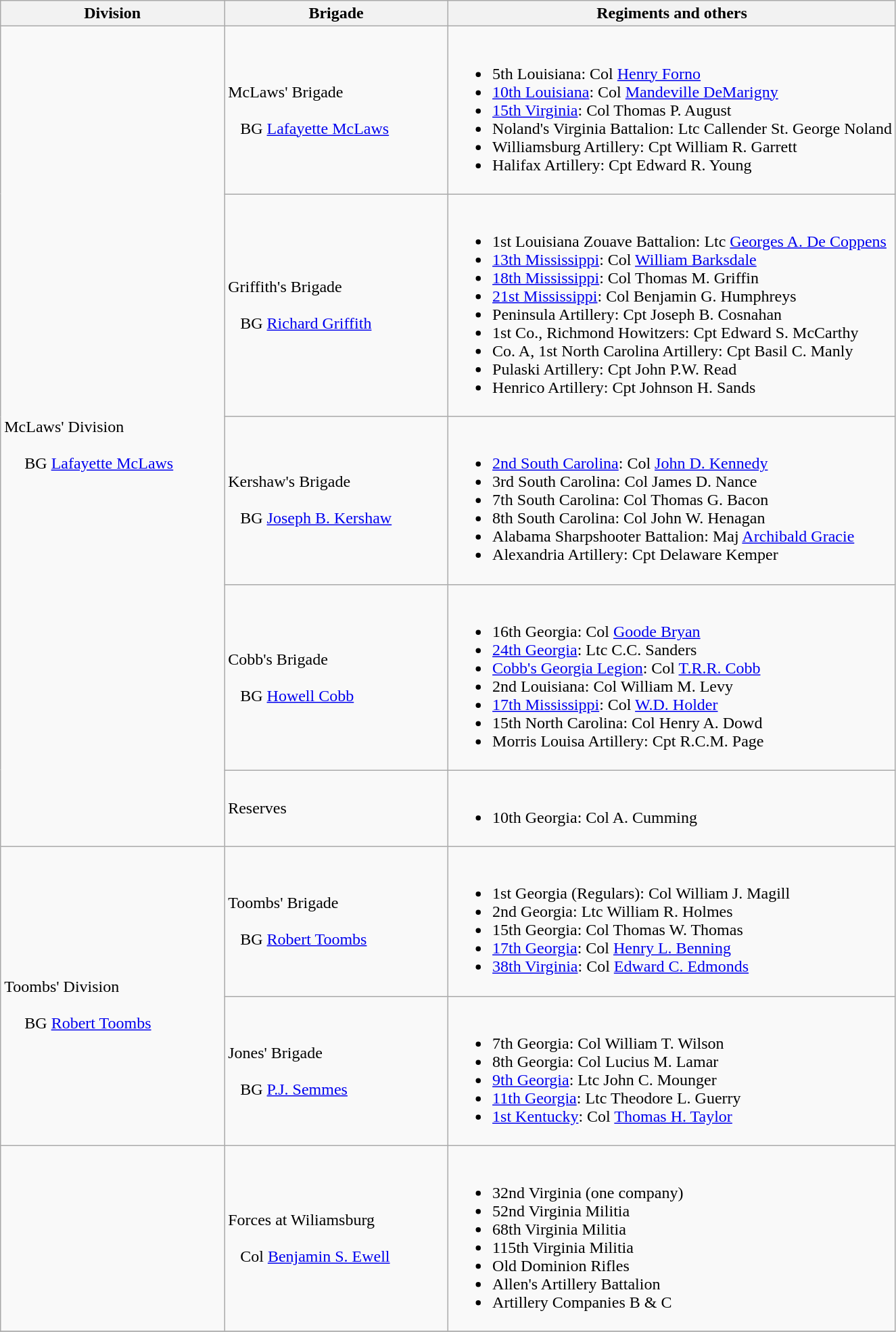<table class="wikitable">
<tr>
<th width=25%>Division</th>
<th width=25%>Brigade</th>
<th>Regiments and others</th>
</tr>
<tr>
<td rowspan=5><br>McLaws' Division<br><br>    
BG <a href='#'>Lafayette McLaws</a></td>
<td>McLaws' Brigade<br><br>  
BG <a href='#'>Lafayette McLaws</a></td>
<td><br><ul><li>5th Louisiana: Col <a href='#'>Henry Forno</a></li><li><a href='#'>10th Louisiana</a>: Col <a href='#'>Mandeville DeMarigny</a></li><li><a href='#'>15th Virginia</a>: Col Thomas P. August</li><li>Noland's Virginia Battalion: Ltc Callender St. George Noland</li><li>Williamsburg Artillery: Cpt William R. Garrett</li><li>Halifax Artillery: Cpt Edward R. Young</li></ul></td>
</tr>
<tr>
<td>Griffith's Brigade<br><br>  
BG <a href='#'>Richard Griffith</a></td>
<td><br><ul><li>1st Louisiana Zouave Battalion: Ltc <a href='#'>Georges A. De Coppens</a></li><li><a href='#'>13th Mississippi</a>: Col <a href='#'>William Barksdale</a></li><li><a href='#'>18th Mississippi</a>: Col Thomas M. Griffin</li><li><a href='#'>21st Mississippi</a>: Col Benjamin G. Humphreys</li><li>Peninsula Artillery: Cpt Joseph B. Cosnahan</li><li>1st Co., Richmond Howitzers: Cpt Edward S. McCarthy</li><li>Co. A, 1st North Carolina Artillery: Cpt Basil C. Manly</li><li>Pulaski Artillery: Cpt John P.W. Read</li><li>Henrico Artillery: Cpt Johnson H. Sands</li></ul></td>
</tr>
<tr>
<td>Kershaw's Brigade<br><br>  
BG <a href='#'>Joseph B. Kershaw</a></td>
<td><br><ul><li><a href='#'>2nd South Carolina</a>: Col <a href='#'>John D. Kennedy</a></li><li>3rd South Carolina: Col James D. Nance</li><li>7th South Carolina: Col Thomas G. Bacon</li><li>8th South Carolina: Col John W. Henagan</li><li>Alabama Sharpshooter Battalion: Maj <a href='#'>Archibald Gracie</a></li><li>Alexandria Artillery: Cpt Delaware Kemper</li></ul></td>
</tr>
<tr>
<td>Cobb's Brigade<br><br>  
BG <a href='#'>Howell Cobb</a></td>
<td><br><ul><li>16th Georgia: Col <a href='#'>Goode Bryan</a></li><li><a href='#'>24th Georgia</a>: Ltc C.C. Sanders</li><li><a href='#'>Cobb's Georgia Legion</a>: Col <a href='#'>T.R.R. Cobb</a></li><li>2nd Louisiana: Col William M. Levy</li><li><a href='#'>17th Mississippi</a>: Col <a href='#'>W.D. Holder</a></li><li>15th North Carolina: Col Henry A. Dowd</li><li>Morris Louisa Artillery: Cpt R.C.M. Page</li></ul></td>
</tr>
<tr>
<td>Reserves</td>
<td><br><ul><li>10th Georgia: Col A. Cumming</li></ul></td>
</tr>
<tr>
<td rowspan=2><br>Toombs' Division<br><br>    
BG <a href='#'>Robert Toombs</a></td>
<td>Toombs' Brigade<br><br>  
BG <a href='#'>Robert Toombs</a></td>
<td><br><ul><li>1st Georgia (Regulars): Col William J. Magill</li><li>2nd Georgia: Ltc William R. Holmes</li><li>15th Georgia: Col Thomas W. Thomas</li><li><a href='#'>17th Georgia</a>: Col <a href='#'>Henry L. Benning</a></li><li><a href='#'>38th Virginia</a>: Col <a href='#'>Edward C. Edmonds</a></li></ul></td>
</tr>
<tr>
<td>Jones' Brigade<br><br>  
BG <a href='#'>P.J. Semmes</a></td>
<td><br><ul><li>7th Georgia: Col William T. Wilson</li><li>8th Georgia: Col Lucius M. Lamar</li><li><a href='#'>9th Georgia</a>: Ltc John C. Mounger</li><li><a href='#'>11th Georgia</a>: Ltc Theodore L. Guerry</li><li><a href='#'>1st Kentucky</a>: Col <a href='#'>Thomas H. Taylor</a></li></ul></td>
</tr>
<tr>
<td></td>
<td>Forces at Wiliamsburg<br><br>  
Col <a href='#'>Benjamin S. Ewell</a></td>
<td><br><ul><li>32nd Virginia (one company)</li><li>52nd Virginia Militia</li><li>68th Virginia Militia</li><li>115th Virginia Militia</li><li>Old Dominion Rifles</li><li>Allen's Artillery Battalion</li><li>Artillery Companies B & C</li></ul></td>
</tr>
<tr>
</tr>
</table>
